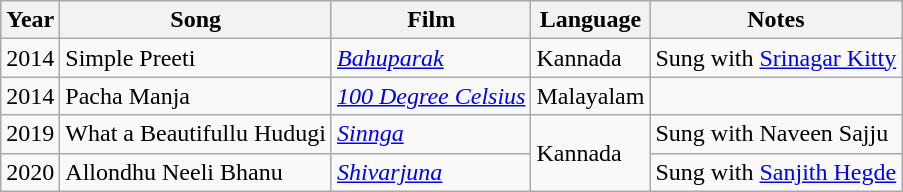<table class="wikitable">
<tr style="background:#ccc; text-align:center;">
<th>Year</th>
<th>Song</th>
<th>Film</th>
<th>Language</th>
<th>Notes</th>
</tr>
<tr>
<td>2014</td>
<td>Simple Preeti</td>
<td><em><a href='#'>Bahuparak</a></em></td>
<td>Kannada</td>
<td>Sung with <a href='#'>Srinagar Kitty</a></td>
</tr>
<tr>
<td>2014</td>
<td>Pacha Manja</td>
<td><em><a href='#'>100 Degree Celsius</a></em></td>
<td>Malayalam</td>
<td></td>
</tr>
<tr>
<td>2019</td>
<td>What a Beautifullu Hudugi</td>
<td><em><a href='#'>Sinnga</a></em></td>
<td rowspan="2">Kannada</td>
<td>Sung with Naveen Sajju</td>
</tr>
<tr>
<td>2020</td>
<td>Allondhu Neeli Bhanu</td>
<td><em><a href='#'>Shivarjuna</a></em></td>
<td>Sung with <a href='#'>Sanjith Hegde</a></td>
</tr>
</table>
